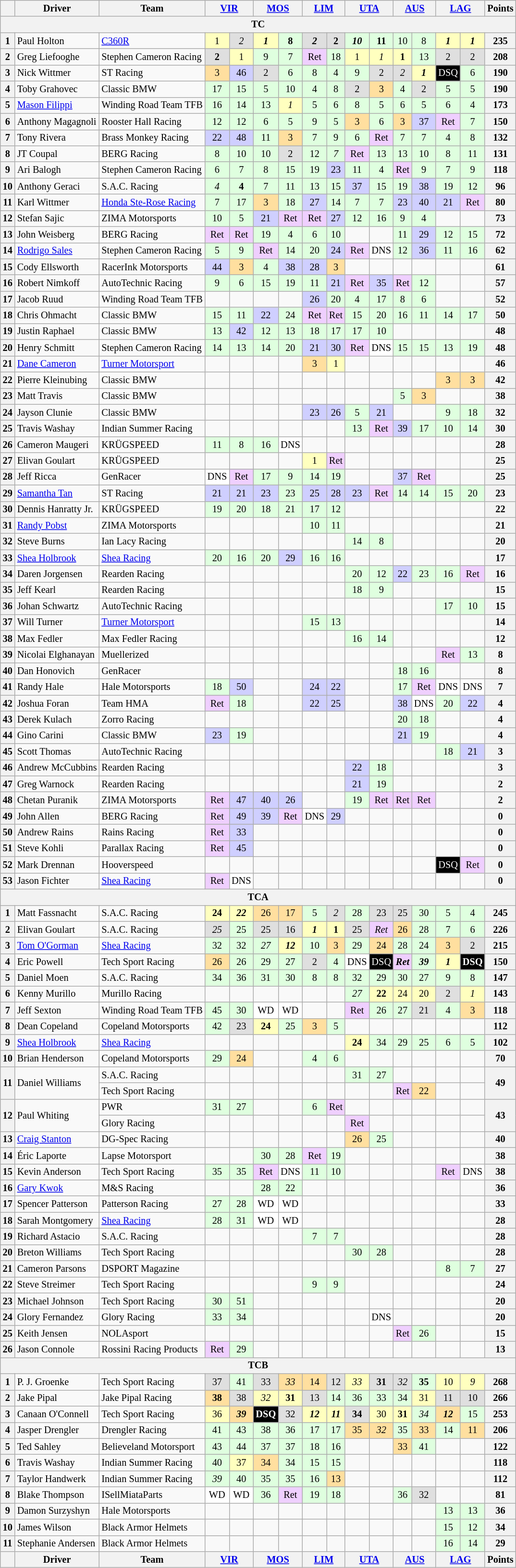<table class="wikitable" style="font-size:85%; text-align:center">
<tr valign="top">
<th valign=middle></th>
<th valign=middle>Driver</th>
<th valign=middle>Team</th>
<th colspan=2><a href='#'>VIR</a></th>
<th colspan=2><a href='#'>MOS</a></th>
<th colspan=2><a href='#'>LIM</a></th>
<th colspan=2><a href='#'>UTA</a></th>
<th colspan=2><a href='#'>AUS</a></th>
<th colspan=2><a href='#'>LAG</a></th>
<th valign=middle>Points</th>
</tr>
<tr>
<th colspan=16>TC</th>
</tr>
<tr>
<th>1</th>
<td align=left> Paul Holton</td>
<td align=left> <a href='#'>C360R</a></td>
<td style="background:#FFFFBF;">1</td>
<td style="background:#DFDFDF;"><em>2</em></td>
<td style="background:#FFFFBF;"><strong><em>1</em></strong></td>
<td style="background:#DFFFDF;"><strong>8</strong></td>
<td style="background:#DFDFDF;"><strong><em>2</em></strong></td>
<td style="background:#DFDFDF;"><strong>2</strong></td>
<td style="background:#DFFFDF;"><strong><em>10</em></strong></td>
<td style="background:#DFFFDF;"><strong>11</strong></td>
<td style="background:#DFFFDF;">10</td>
<td style="background:#DFFFDF;">8</td>
<td style="background:#FFFFBF;"><strong><em>1</em></strong></td>
<td style="background:#FFFFBF;"><strong><em>1</em></strong></td>
<th>235</th>
</tr>
<tr>
<th>2</th>
<td align=left> Greg Liefooghe</td>
<td align=left> Stephen Cameron Racing</td>
<td style="background:#DFDFDF;"><strong>2</strong></td>
<td style="background:#FFFFBF;">1</td>
<td style="background:#DFFFDF;">9</td>
<td style="background:#DFFFDF;">7</td>
<td style="background:#EFCFFF;">Ret</td>
<td style="background:#DFFFDF;">18</td>
<td style="background:#FFFFBF;">1</td>
<td style="background:#FFFFBF;"><em>1</em></td>
<td style="background:#FFFFBF;"><strong>1</strong></td>
<td style="background:#DFFFDF;">13</td>
<td style="background:#DFDFDF;">2</td>
<td style="background:#DFDFDF;">2</td>
<th>208</th>
</tr>
<tr>
<th>3</th>
<td align=left> Nick Wittmer</td>
<td align=left> ST Racing</td>
<td style="background:#FFDF9F;">3</td>
<td style="background:#CFCFFF;">46</td>
<td style="background:#DFDFDF;">2</td>
<td style="background:#DFFFDF;">6</td>
<td style="background:#DFFFDF;">8</td>
<td style="background:#DFFFDF;">4</td>
<td style="background:#DFFFDF;">9</td>
<td style="background:#DFDFDF;">2</td>
<td style="background:#DFDFDF;"><em>2</em></td>
<td style="background:#FFFFBF;"><strong><em>1</em></strong></td>
<td style="background:#000000; color:white;">DSQ</td>
<td style="background:#DFFFDF;">6</td>
<th>190</th>
</tr>
<tr>
<th>4</th>
<td align=left> Toby Grahovec</td>
<td align=left> Classic BMW</td>
<td style="background:#DFFFDF;">17</td>
<td style="background:#DFFFDF;">15</td>
<td style="background:#DFFFDF;">5</td>
<td style="background:#DFFFDF;">10</td>
<td style="background:#DFFFDF;">4</td>
<td style="background:#DFFFDF;">8</td>
<td style="background:#DFDFDF;">2</td>
<td style="background:#FFDF9F;">3</td>
<td style="background:#DFFFDF;">4</td>
<td style="background:#DFDFDF;">2</td>
<td style="background:#DFFFDF;">5</td>
<td style="background:#DFFFDF;">5</td>
<th>190</th>
</tr>
<tr>
<th>5</th>
<td align=left> <a href='#'>Mason Filippi</a></td>
<td align=left> Winding Road Team TFB</td>
<td style="background:#DFFFDF;">16</td>
<td style="background:#DFFFDF;">14</td>
<td style="background:#DFFFDF;">13</td>
<td style="background:#FFFFBF;"><em>1</em></td>
<td style="background:#DFFFDF;">5</td>
<td style="background:#DFFFDF;">6</td>
<td style="background:#DFFFDF;">8</td>
<td style="background:#DFFFDF;">5</td>
<td style="background:#DFFFDF;">6</td>
<td style="background:#DFFFDF;">5</td>
<td style="background:#DFFFDF;">6</td>
<td style="background:#DFFFDF;">4</td>
<th>173</th>
</tr>
<tr>
<th>6</th>
<td align=left> Anthony Magagnoli</td>
<td align=left> Rooster Hall Racing</td>
<td style="background:#DFFFDF;">12</td>
<td style="background:#DFFFDF;">12</td>
<td style="background:#DFFFDF;">6</td>
<td style="background:#DFFFDF;">5</td>
<td style="background:#DFFFDF;">9</td>
<td style="background:#DFFFDF;">5</td>
<td style="background:#FFDF9F;">3</td>
<td style="background:#DFFFDF;">6</td>
<td style="background:#FFDF9F;">3</td>
<td style="background:#CFCFFF;">37</td>
<td style="background:#EFCFFF;">Ret</td>
<td style="background:#DFFFDF;">7</td>
<th>150</th>
</tr>
<tr>
<th>7</th>
<td align=left> Tony Rivera</td>
<td align=left> Brass Monkey Racing</td>
<td style="background:#CFCFFF;">22</td>
<td style="background:#CFCFFF;">48</td>
<td style="background:#DFFFDF;">11</td>
<td style="background:#FFDF9F;">3</td>
<td style="background:#DFFFDF;">7</td>
<td style="background:#DFFFDF;">9</td>
<td style="background:#DFFFDF;">6</td>
<td style="background:#EFCFFF;">Ret</td>
<td style="background:#DFFFDF;">7</td>
<td style="background:#DFFFDF;">7</td>
<td style="background:#DFFFDF;">4</td>
<td style="background:#DFFFDF;">8</td>
<th>132</th>
</tr>
<tr>
<th>8</th>
<td align=left> JT Coupal</td>
<td align=left> BERG Racing</td>
<td style="background:#DFFFDF;">8</td>
<td style="background:#DFFFDF;">10</td>
<td style="background:#DFFFDF;">10</td>
<td style="background:#DFDFDF;">2</td>
<td style="background:#DFFFDF;">12</td>
<td style="background:#DFFFDF;"><em>7</em></td>
<td style="background:#EFCFFF;">Ret</td>
<td style="background:#DFFFDF;">13</td>
<td style="background:#DFFFDF;">13</td>
<td style="background:#DFFFDF;">10</td>
<td style="background:#DFFFDF;">8</td>
<td style="background:#DFFFDF;">11</td>
<th>131</th>
</tr>
<tr>
<th>9</th>
<td align=left> Ari Balogh</td>
<td align=left> Stephen Cameron Racing</td>
<td style="background:#DFFFDF;">6</td>
<td style="background:#DFFFDF;">7</td>
<td style="background:#DFFFDF;">8</td>
<td style="background:#DFFFDF;">15</td>
<td style="background:#DFFFDF;">19</td>
<td style="background:#CFCFFF;">23</td>
<td style="background:#DFFFDF;">11</td>
<td style="background:#DFFFDF;">4</td>
<td style="background:#EFCFFF;">Ret</td>
<td style="background:#DFFFDF;">9</td>
<td style="background:#DFFFDF;">7</td>
<td style="background:#DFFFDF;">9</td>
<th>118</th>
</tr>
<tr>
<th>10</th>
<td align=left> Anthony Geraci</td>
<td align=left> S.A.C. Racing</td>
<td style="background:#DFFFDF;"><em>4</em></td>
<td style="background:#DFFFDF;"><strong>4</strong></td>
<td style="background:#DFFFDF;">7</td>
<td style="background:#DFFFDF;">11</td>
<td style="background:#DFFFDF;">13</td>
<td style="background:#DFFFDF;">15</td>
<td style="background:#CFCFFF;">37</td>
<td style="background:#DFFFDF;">15</td>
<td style="background:#DFFFDF;">19</td>
<td style="background:#CFCFFF;">38</td>
<td style="background:#DFFFDF;">19</td>
<td style="background:#DFFFDF;">12</td>
<th>96</th>
</tr>
<tr>
<th>11</th>
<td align=left> Karl Wittmer</td>
<td align=left> <a href='#'>Honda Ste-Rose Racing</a></td>
<td style="background:#DFFFDF;">7</td>
<td style="background:#DFFFDF;">17</td>
<td style="background:#FFDF9F;">3</td>
<td style="background:#DFFFDF;">18</td>
<td style="background:#CFCFFF;">27</td>
<td style="background:#DFFFDF;">14</td>
<td style="background:#DFFFDF;">7</td>
<td style="background:#DFFFDF;">7</td>
<td style="background:#CFCFFF;">23</td>
<td style="background:#CFCFFF;">40</td>
<td style="background:#CFCFFF;">21</td>
<td style="background:#EFCFFF;">Ret</td>
<th>80</th>
</tr>
<tr>
<th>12</th>
<td align=left> Stefan Sajic</td>
<td align=left> ZIMA Motorsports</td>
<td style="background:#DFFFDF;">10</td>
<td style="background:#DFFFDF;">5</td>
<td style="background:#CFCFFF;">21</td>
<td style="background:#EFCFFF;">Ret</td>
<td style="background:#EFCFFF;">Ret</td>
<td style="background:#CFCFFF;">27</td>
<td style="background:#DFFFDF;">12</td>
<td style="background:#DFFFDF;">16</td>
<td style="background:#DFFFDF;">9</td>
<td style="background:#DFFFDF;">4</td>
<td></td>
<td></td>
<th>73</th>
</tr>
<tr>
<th>13</th>
<td align=left> John Weisberg</td>
<td align=left> BERG Racing</td>
<td style="background:#EFCFFF;">Ret</td>
<td style="background:#EFCFFF;">Ret</td>
<td style="background:#DFFFDF;">19</td>
<td style="background:#DFFFDF;">4</td>
<td style="background:#DFFFDF;">6</td>
<td style="background:#DFFFDF;">10</td>
<td></td>
<td></td>
<td style="background:#DFFFDF;">11</td>
<td style="background:#CFCFFF;">29</td>
<td style="background:#DFFFDF;">12</td>
<td style="background:#DFFFDF;">15</td>
<th>72</th>
</tr>
<tr>
<th>14</th>
<td align=left> <a href='#'>Rodrigo Sales</a></td>
<td align=left> Stephen Cameron Racing</td>
<td style="background:#DFFFDF;">5</td>
<td style="background:#DFFFDF;">9</td>
<td style="background:#EFCFFF;">Ret</td>
<td style="background:#DFFFDF;">14</td>
<td style="background:#DFFFDF;">20</td>
<td style="background:#CFCFFF;">24</td>
<td style="background:#EFCFFF;">Ret</td>
<td style="background:#FFFFFF;">DNS</td>
<td style="background:#DFFFDF;">12</td>
<td style="background:#CFCFFF;">36</td>
<td style="background:#DFFFDF;">11</td>
<td style="background:#DFFFDF;">16</td>
<th>62</th>
</tr>
<tr>
<th>15</th>
<td align=left> Cody Ellsworth</td>
<td align=left> RacerInk Motorsports</td>
<td style="background:#CFCFFF;">44</td>
<td style="background:#FFDF9F;">3</td>
<td style="background:#DFFFDF;">4</td>
<td style="background:#CFCFFF;">38</td>
<td style="background:#CFCFFF;">28</td>
<td style="background:#FFDF9F;">3</td>
<td></td>
<td></td>
<td></td>
<td></td>
<td></td>
<td></td>
<th>61</th>
</tr>
<tr>
<th>16</th>
<td align=left> Robert Nimkoff</td>
<td align=left> AutoTechnic Racing</td>
<td style="background:#DFFFDF;">9</td>
<td style="background:#DFFFDF;">6</td>
<td style="background:#DFFFDF;">15</td>
<td style="background:#DFFFDF;">19</td>
<td style="background:#DFFFDF;">11</td>
<td style="background:#CFCFFF;">21</td>
<td style="background:#EFCFFF;">Ret</td>
<td style="background:#CFCFFF;">35</td>
<td style="background:#EFCFFF;">Ret</td>
<td style="background:#DFFFDF;">12</td>
<td></td>
<td></td>
<th>57</th>
</tr>
<tr>
<th>17</th>
<td align=left> Jacob Ruud</td>
<td align=left> Winding Road Team TFB</td>
<td></td>
<td></td>
<td></td>
<td></td>
<td style="background:#CFCFFF;">26</td>
<td style="background:#DFFFDF;">20</td>
<td style="background:#DFFFDF;">4</td>
<td style="background:#DFFFDF;">17</td>
<td style="background:#DFFFDF;">8</td>
<td style="background:#DFFFDF;">6</td>
<td></td>
<td></td>
<th>52</th>
</tr>
<tr>
<th>18</th>
<td align=left> Chris Ohmacht</td>
<td align=left> Classic BMW</td>
<td style="background:#DFFFDF;">15</td>
<td style="background:#DFFFDF;">11</td>
<td style="background:#CFCFFF;">22</td>
<td style="background:#DFFFDF;">24</td>
<td style="background:#EFCFFF;">Ret</td>
<td style="background:#EFCFFF;">Ret</td>
<td style="background:#DFFFDF;">15</td>
<td style="background:#DFFFDF;">20</td>
<td style="background:#DFFFDF;">16</td>
<td style="background:#DFFFDF;">11</td>
<td style="background:#DFFFDF;">14</td>
<td style="background:#DFFFDF;">17</td>
<th>50</th>
</tr>
<tr>
<th>19</th>
<td align=left> Justin Raphael</td>
<td align=left> Classic BMW</td>
<td style="background:#DFFFDF;">13</td>
<td style="background:#CFCFFF;">42</td>
<td style="background:#DFFFDF;">12</td>
<td style="background:#DFFFDF;">13</td>
<td style="background:#DFFFDF;">18</td>
<td style="background:#DFFFDF;">17</td>
<td style="background:#DFFFDF;">17</td>
<td style="background:#DFFFDF;">10</td>
<td></td>
<td></td>
<td></td>
<td></td>
<th>48</th>
</tr>
<tr>
<th>20</th>
<td align=left> Henry Schmitt</td>
<td align=left> Stephen Cameron Racing</td>
<td style="background:#DFFFDF;">14</td>
<td style="background:#DFFFDF;">13</td>
<td style="background:#DFFFDF;">14</td>
<td style="background:#DFFFDF;">20</td>
<td style="background:#CFCFFF;">21</td>
<td style="background:#CFCFFF;">30</td>
<td style="background:#EFCFFF;">Ret</td>
<td style="background:#FFFFFF;">DNS</td>
<td style="background:#DFFFDF;">15</td>
<td style="background:#DFFFDF;">15</td>
<td style="background:#DFFFDF;">13</td>
<td style="background:#DFFFDF;">19</td>
<th>48</th>
</tr>
<tr>
<th>21</th>
<td align=left> <a href='#'>Dane Cameron</a></td>
<td align=left> <a href='#'>Turner Motorsport</a></td>
<td></td>
<td></td>
<td></td>
<td></td>
<td style="background:#FFDF9F;">3</td>
<td style="background:#FFFFBF;">1</td>
<td></td>
<td></td>
<td></td>
<td></td>
<td></td>
<td></td>
<th>46</th>
</tr>
<tr>
<th>22</th>
<td align=left> Pierre Kleinubing</td>
<td align=left> Classic BMW</td>
<td></td>
<td></td>
<td></td>
<td></td>
<td></td>
<td></td>
<td></td>
<td></td>
<td></td>
<td></td>
<td style="background:#FFDF9F;">3</td>
<td style="background:#FFDF9F;">3</td>
<th>42</th>
</tr>
<tr>
<th>23</th>
<td align=left> Matt Travis</td>
<td align=left> Classic BMW</td>
<td></td>
<td></td>
<td></td>
<td></td>
<td></td>
<td></td>
<td></td>
<td></td>
<td style="background:#DFFFDF;">5</td>
<td style="background:#FFDF9F;">3</td>
<td></td>
<td></td>
<th>38</th>
</tr>
<tr>
<th>24</th>
<td align=left> Jayson Clunie</td>
<td align=left> Classic BMW</td>
<td></td>
<td></td>
<td></td>
<td></td>
<td style="background:#CFCFFF;">23</td>
<td style="background:#CFCFFF;">26</td>
<td style="background:#DFFFDF;">5</td>
<td style="background:#CFCFFF;">21</td>
<td></td>
<td></td>
<td style="background:#DFFFDF;">9</td>
<td style="background:#DFFFDF;">18</td>
<th>32</th>
</tr>
<tr>
<th>25</th>
<td align=left> Travis Washay</td>
<td align=left> Indian Summer Racing</td>
<td></td>
<td></td>
<td></td>
<td></td>
<td></td>
<td></td>
<td style="background:#DFFFDF;">13</td>
<td style="background:#EFCFFF;">Ret</td>
<td style="background:#CFCFFF;">39</td>
<td style="background:#DFFFDF;">17</td>
<td style="background:#DFFFDF;">10</td>
<td style="background:#DFFFDF;">14</td>
<th>30</th>
</tr>
<tr>
<th>26</th>
<td align=left> Cameron Maugeri</td>
<td align=left> KRÜGSPEED</td>
<td style="background:#DFFFDF;">11</td>
<td style="background:#DFFFDF;">8</td>
<td style="background:#DFFFDF;">16</td>
<td style="background:#FFFFFF;">DNS</td>
<td></td>
<td></td>
<td></td>
<td></td>
<td></td>
<td></td>
<td></td>
<td></td>
<th>28</th>
</tr>
<tr>
<th>27</th>
<td align=left> Elivan Goulart</td>
<td align=left> KRÜGSPEED</td>
<td></td>
<td></td>
<td></td>
<td></td>
<td style="background:#FFFFBF;">1</td>
<td style="background:#EFCFFF;">Ret</td>
<td></td>
<td></td>
<td></td>
<td></td>
<td></td>
<td></td>
<th>25</th>
</tr>
<tr>
<th>28</th>
<td align=left> Jeff Ricca</td>
<td align=left> GenRacer</td>
<td style="background:#FFFFFF;">DNS</td>
<td style="background:#EFCFFF;">Ret</td>
<td style="background:#DFFFDF;">17</td>
<td style="background:#DFFFDF;">9</td>
<td style="background:#DFFFDF;">14</td>
<td style="background:#DFFFDF;">19</td>
<td></td>
<td></td>
<td style="background:#CFCFFF;">37</td>
<td style="background:#EFCFFF;">Ret</td>
<td></td>
<td></td>
<th>25</th>
</tr>
<tr>
<th>29</th>
<td align=left> <a href='#'>Samantha Tan</a></td>
<td align=left> ST Racing</td>
<td style="background:#CFCFFF;">21</td>
<td style="background:#CFCFFF;">21</td>
<td style="background:#CFCFFF;">23</td>
<td style="background:#DFFFDF;">23</td>
<td style="background:#CFCFFF;">25</td>
<td style="background:#CFCFFF;">28</td>
<td style="background:#CFCFFF;">23</td>
<td style="background:#EFCFFF;">Ret</td>
<td style="background:#DFFFDF;">14</td>
<td style="background:#DFFFDF;">14</td>
<td style="background:#DFFFDF;">15</td>
<td style="background:#DFFFDF;">20</td>
<th>23</th>
</tr>
<tr>
<th>30</th>
<td align=left> Dennis Hanratty Jr.</td>
<td align=left> KRÜGSPEED</td>
<td style="background:#DFFFDF;">19</td>
<td style="background:#DFFFDF;">20</td>
<td style="background:#DFFFDF;">18</td>
<td style="background:#DFFFDF;">21</td>
<td style="background:#DFFFDF;">17</td>
<td style="background:#DFFFDF;">12</td>
<td></td>
<td></td>
<td></td>
<td></td>
<td></td>
<td></td>
<th>22</th>
</tr>
<tr>
<th>31</th>
<td align=left> <a href='#'>Randy Pobst</a></td>
<td align=left> ZIMA Motorsports</td>
<td></td>
<td></td>
<td></td>
<td></td>
<td style="background:#DFFFDF;">10</td>
<td style="background:#DFFFDF;">11</td>
<td></td>
<td></td>
<td></td>
<td></td>
<td></td>
<td></td>
<th>21</th>
</tr>
<tr>
<th>32</th>
<td align=left> Steve Burns</td>
<td align=left> Ian Lacy Racing</td>
<td></td>
<td></td>
<td></td>
<td></td>
<td></td>
<td></td>
<td style="background:#DFFFDF;">14</td>
<td style="background:#DFFFDF;">8</td>
<td></td>
<td></td>
<td></td>
<td></td>
<th>20</th>
</tr>
<tr>
<th>33</th>
<td align=left> <a href='#'>Shea Holbrook</a></td>
<td align=left> <a href='#'>Shea Racing</a></td>
<td style="background:#DFFFDF;">20</td>
<td style="background:#DFFFDF;">16</td>
<td style="background:#DFFFDF;">20</td>
<td style="background:#CFCFFF;">29</td>
<td style="background:#DFFFDF;">16</td>
<td style="background:#DFFFDF;">16</td>
<td></td>
<td></td>
<td></td>
<td></td>
<td></td>
<td></td>
<th>17</th>
</tr>
<tr>
<th>34</th>
<td align=left> Daren Jorgensen</td>
<td align=left> Rearden Racing</td>
<td></td>
<td></td>
<td></td>
<td></td>
<td></td>
<td></td>
<td style="background:#DFFFDF;">20</td>
<td style="background:#DFFFDF;">12</td>
<td style="background:#CFCFFF;">22</td>
<td style="background:#DFFFDF;">23</td>
<td style="background:#DFFFDF;">16</td>
<td style="background:#EFCFFF;">Ret</td>
<th>16</th>
</tr>
<tr>
<th>35</th>
<td align=left> Jeff Kearl</td>
<td align=left> Rearden Racing</td>
<td></td>
<td></td>
<td></td>
<td></td>
<td></td>
<td></td>
<td style="background:#DFFFDF;">18</td>
<td style="background:#DFFFDF;">9</td>
<td></td>
<td></td>
<td></td>
<td></td>
<th>15</th>
</tr>
<tr>
<th>36</th>
<td align=left> Johan Schwartz</td>
<td align=left> AutoTechnic Racing</td>
<td></td>
<td></td>
<td></td>
<td></td>
<td></td>
<td></td>
<td></td>
<td></td>
<td></td>
<td></td>
<td style="background:#DFFFDF;">17</td>
<td style="background:#DFFFDF;">10</td>
<th>15</th>
</tr>
<tr>
<th>37</th>
<td align=left> Will Turner</td>
<td align=left> <a href='#'>Turner Motorsport</a></td>
<td></td>
<td></td>
<td></td>
<td></td>
<td style="background:#DFFFDF;">15</td>
<td style="background:#DFFFDF;">13</td>
<td></td>
<td></td>
<td></td>
<td></td>
<td></td>
<td></td>
<th>14</th>
</tr>
<tr>
<th>38</th>
<td align=left> Max Fedler</td>
<td align=left> Max Fedler Racing</td>
<td></td>
<td></td>
<td></td>
<td></td>
<td></td>
<td></td>
<td style="background:#DFFFDF;">16</td>
<td style="background:#DFFFDF;">14</td>
<td></td>
<td></td>
<td></td>
<td></td>
<th>12</th>
</tr>
<tr>
<th>39</th>
<td align=left> Nicolai Elghanayan</td>
<td align=left> Muellerized</td>
<td></td>
<td></td>
<td></td>
<td></td>
<td></td>
<td></td>
<td></td>
<td></td>
<td></td>
<td></td>
<td style="background:#EFCFFF;">Ret</td>
<td style="background:#DFFFDF;">13</td>
<th>8</th>
</tr>
<tr>
<th>40</th>
<td align=left> Dan Honovich</td>
<td align=left> GenRacer</td>
<td></td>
<td></td>
<td></td>
<td></td>
<td></td>
<td></td>
<td></td>
<td></td>
<td style="background:#DFFFDF;">18</td>
<td style="background:#DFFFDF;">16</td>
<td></td>
<td></td>
<th>8</th>
</tr>
<tr>
<th>41</th>
<td align=left> Randy Hale</td>
<td align=left> Hale Motorsports</td>
<td style="background:#DFFFDF;">18</td>
<td style="background:#CFCFFF;">50</td>
<td></td>
<td></td>
<td style="background:#CFCFFF;">24</td>
<td style="background:#CFCFFF;">22</td>
<td></td>
<td></td>
<td style="background:#DFFFDF;">17</td>
<td style="background:#EFCFFF;">Ret</td>
<td style="background:#FFFFFF;">DNS</td>
<td style="background:#FFFFFF;">DNS</td>
<th>7</th>
</tr>
<tr>
<th>42</th>
<td align=left> Joshua Foran</td>
<td align=left> Team HMA</td>
<td style="background:#EFCFFF;">Ret</td>
<td style="background:#DFFFDF;">18</td>
<td></td>
<td></td>
<td style="background:#CFCFFF;">22</td>
<td style="background:#CFCFFF;">25</td>
<td></td>
<td></td>
<td style="background:#CFCFFF;">38</td>
<td style="background:#FFFFFF;">DNS</td>
<td style="background:#DFFFDF;">20</td>
<td style="background:#CFCFFF;">22</td>
<th>4</th>
</tr>
<tr>
<th>43</th>
<td align=left> Derek Kulach</td>
<td align=left> Zorro Racing</td>
<td></td>
<td></td>
<td></td>
<td></td>
<td></td>
<td></td>
<td></td>
<td></td>
<td style="background:#DFFFDF;">20</td>
<td style="background:#DFFFDF;">18</td>
<td></td>
<td></td>
<th>4</th>
</tr>
<tr>
<th>44</th>
<td align=left> Gino Carini</td>
<td align=left> Classic BMW</td>
<td style="background:#CFCFFF;">23</td>
<td style="background:#DFFFDF;">19</td>
<td></td>
<td></td>
<td></td>
<td></td>
<td></td>
<td></td>
<td style="background:#CFCFFF;">21</td>
<td style="background:#DFFFDF;">19</td>
<td></td>
<td></td>
<th>4</th>
</tr>
<tr>
<th>45</th>
<td align=left> Scott Thomas</td>
<td align=left> AutoTechnic Racing</td>
<td></td>
<td></td>
<td></td>
<td></td>
<td></td>
<td></td>
<td></td>
<td></td>
<td></td>
<td></td>
<td style="background:#DFFFDF;">18</td>
<td style="background:#CFCFFF;">21</td>
<th>3</th>
</tr>
<tr>
<th>46</th>
<td align=left> Andrew McCubbins</td>
<td align=left> Rearden Racing</td>
<td></td>
<td></td>
<td></td>
<td></td>
<td></td>
<td></td>
<td style="background:#CFCFFF;">22</td>
<td style="background:#DFFFDF;">18</td>
<td></td>
<td></td>
<td></td>
<td></td>
<th>3</th>
</tr>
<tr>
<th>47</th>
<td align=left> Greg Warnock</td>
<td align=left> Rearden Racing</td>
<td></td>
<td></td>
<td></td>
<td></td>
<td></td>
<td></td>
<td style="background:#CFCFFF;">21</td>
<td style="background:#DFFFDF;">19</td>
<td></td>
<td></td>
<td></td>
<td></td>
<th>2</th>
</tr>
<tr>
<th>48</th>
<td align=left> Chetan Puranik</td>
<td align=left> ZIMA Motorsports</td>
<td style="background:#EFCFFF;">Ret</td>
<td style="background:#CFCFFF;">47</td>
<td style="background:#CFCFFF;">40</td>
<td style="background:#CFCFFF;">26</td>
<td></td>
<td></td>
<td style="background:#DFFFDF;">19</td>
<td style="background:#EFCFFF;">Ret</td>
<td style="background:#EFCFFF;">Ret</td>
<td style="background:#EFCFFF;">Ret</td>
<td></td>
<td></td>
<th>2</th>
</tr>
<tr>
<th>49</th>
<td align=left> John Allen</td>
<td align=left> BERG Racing</td>
<td style="background:#EFCFFF;">Ret</td>
<td style="background:#CFCFFF;">49</td>
<td style="background:#CFCFFF;">39</td>
<td style="background:#EFCFFF;">Ret</td>
<td style="background:#FFFFFF;">DNS</td>
<td style="background:#CFCFFF;">29</td>
<td></td>
<td></td>
<td></td>
<td></td>
<td></td>
<td></td>
<th>0</th>
</tr>
<tr>
<th>50</th>
<td align=left> Andrew Rains</td>
<td align=left> Rains Racing</td>
<td style="background:#EFCFFF;">Ret</td>
<td style="background:#CFCFFF;">33</td>
<td></td>
<td></td>
<td></td>
<td></td>
<td></td>
<td></td>
<td></td>
<td></td>
<td></td>
<td></td>
<th>0</th>
</tr>
<tr>
<th>51</th>
<td align=left> Steve Kohli</td>
<td align=left> Parallax Racing</td>
<td style="background:#EFCFFF;">Ret</td>
<td style="background:#CFCFFF;">45</td>
<td></td>
<td></td>
<td></td>
<td></td>
<td></td>
<td></td>
<td></td>
<td></td>
<td></td>
<td></td>
<th>0</th>
</tr>
<tr>
<th>52</th>
<td align=left> Mark Drennan</td>
<td align=left> Hooverspeed</td>
<td></td>
<td></td>
<td></td>
<td></td>
<td></td>
<td></td>
<td></td>
<td></td>
<td></td>
<td></td>
<td style="background:#000000; color:white;">DSQ</td>
<td style="background:#EFCFFF;">Ret</td>
<th>0</th>
</tr>
<tr>
<th>53</th>
<td align=left> Jason Fichter</td>
<td align=left> <a href='#'>Shea Racing</a></td>
<td style="background:#EFCFFF;">Ret</td>
<td style="background:#FFFFFF;">DNS</td>
<td></td>
<td></td>
<td></td>
<td></td>
<td></td>
<td></td>
<td></td>
<td></td>
<td></td>
<td></td>
<th>0</th>
</tr>
<tr>
<th colspan=16>TCA</th>
</tr>
<tr>
<th>1</th>
<td align=left> Matt Fassnacht</td>
<td align=left> S.A.C. Racing</td>
<td style="background:#FFFFBF;"><strong>24</strong></td>
<td style="background:#FFFFBF;"><strong><em>22</em></strong></td>
<td style="background:#FFDF9F;">26</td>
<td style="background:#FFDF9F;">17</td>
<td style="background:#DFFFDF;">5</td>
<td style="background:#DFDFDF;"><em>2</em></td>
<td style="background:#DFFFDF;">28</td>
<td style="background:#DFDFDF;">23</td>
<td style="background:#DFDFDF;">25</td>
<td style="background:#DFFFDF;">30</td>
<td style="background:#DFFFDF;">5</td>
<td style="background:#DFFFDF;">4</td>
<th>245</th>
</tr>
<tr>
<th>2</th>
<td align=left> Elivan Goulart</td>
<td align=left> S.A.C. Racing</td>
<td style="background:#DFDFDF;"><em>25</em></td>
<td style="background:#DFFFDF;">25</td>
<td style="background:#DFDFDF;">25</td>
<td style="background:#DFDFDF;">16</td>
<td style="background:#FFFFBF;"><strong><em>1</em></strong></td>
<td style="background:#FFFFBF;"><strong>1</strong></td>
<td style="background:#DFDFDF;">25</td>
<td style="background:#EFCFFF;"><em>Ret</em></td>
<td style="background:#FFDF9F;">26</td>
<td style="background:#DFFFDF;">28</td>
<td style="background:#DFFFDF;">7</td>
<td style="background:#DFFFDF;">6</td>
<th>226</th>
</tr>
<tr>
<th>3</th>
<td align=left> <a href='#'>Tom O'Gorman</a></td>
<td align=left> <a href='#'>Shea Racing</a></td>
<td style="background:#DFFFDF;">32</td>
<td style="background:#DFFFDF;">32</td>
<td style="background:#DFFFDF;"><em>27</em></td>
<td style="background:#FFFFBF;"><strong><em>12</em></strong></td>
<td style="background:#DFFFDF;">10</td>
<td style="background:#FFDF9F;">3</td>
<td style="background:#DFFFDF;">29</td>
<td style="background:#FFDF9F;">24</td>
<td style="background:#DFFFDF;">28</td>
<td style="background:#DFFFDF;">24</td>
<td style="background:#FFDF9F;">3</td>
<td style="background:#DFDFDF;">2</td>
<th>215</th>
</tr>
<tr>
<th>4</th>
<td align=left> Eric Powell</td>
<td align=left> Tech Sport Racing</td>
<td style="background:#FFDF9F;">26</td>
<td style="background:#DFFFDF;">26</td>
<td style="background:#DFFFDF;">29</td>
<td style="background:#DFFFDF;">27</td>
<td style="background:#DFDFDF;">2</td>
<td style="background:#DFFFDF;">4</td>
<td style="background:#FFFFFF;">DNS</td>
<td style="background:#000000; color:white;">DSQ</td>
<td style="background:#EFCFFF;"><strong><em>Ret</em></strong></td>
<td style="background:#DFFFDF;"><strong><em>39</em></strong></td>
<td style="background:#FFFFBF;"><strong><em>1</em></strong></td>
<td style="background:#000000; color:white;"><strong>DSQ</strong></td>
<th>150</th>
</tr>
<tr>
<th>5</th>
<td align=left> Daniel Moen</td>
<td align=left> S.A.C. Racing</td>
<td style="background:#DFFFDF;">34</td>
<td style="background:#DFFFDF;">36</td>
<td style="background:#DFFFDF;">31</td>
<td style="background:#DFFFDF;">30</td>
<td style="background:#DFFFDF;">8</td>
<td style="background:#DFFFDF;">8</td>
<td style="background:#DFFFDF;">32</td>
<td style="background:#DFFFDF;">29</td>
<td style="background:#DFFFDF;">30</td>
<td style="background:#DFFFDF;">27</td>
<td style="background:#DFFFDF;">9</td>
<td style="background:#DFFFDF;">8</td>
<th>147</th>
</tr>
<tr>
<th>6</th>
<td align=left> Kenny Murillo</td>
<td align=left> Murillo Racing</td>
<td></td>
<td></td>
<td></td>
<td></td>
<td></td>
<td></td>
<td style="background:#DFFFDF;"><em>27</em></td>
<td style="background:#FFFFBF;"><strong>22</strong></td>
<td style="background:#FFFFBF;">24</td>
<td style="background:#FFFFBF;">20</td>
<td style="background:#DFDFDF;">2</td>
<td style="background:#FFFFBF;"><em>1</em></td>
<th>143</th>
</tr>
<tr>
<th>7</th>
<td align=left> Jeff Sexton</td>
<td align=left> Winding Road Team TFB</td>
<td style="background:#DFFFDF;">45</td>
<td style="background:#DFFFDF;">30</td>
<td style="background:#FFFFFF;">WD</td>
<td style="background:#FFFFFF;">WD</td>
<td></td>
<td></td>
<td style="background:#EFCFFF;">Ret</td>
<td style="background:#DFFFDF;">26</td>
<td style="background:#DFFFDF;">27</td>
<td style="background:#DFDFDF;">21</td>
<td style="background:#DFFFDF;">4</td>
<td style="background:#FFDF9F;">3</td>
<th>118</th>
</tr>
<tr>
<th>8</th>
<td align=left> Dean Copeland</td>
<td align=left> Copeland Motorsports</td>
<td style="background:#DFFFDF;">42</td>
<td style="background:#DFDFDF;">23</td>
<td style="background:#FFFFBF;"><strong>24</strong></td>
<td style="background:#DFFFDF;">25</td>
<td style="background:#FFDF9F;">3</td>
<td style="background:#DFFFDF;">5</td>
<td></td>
<td></td>
<td></td>
<td></td>
<td></td>
<td></td>
<th>112</th>
</tr>
<tr>
<th>9</th>
<td align=left> <a href='#'>Shea Holbrook</a></td>
<td align=left> <a href='#'>Shea Racing</a></td>
<td></td>
<td></td>
<td></td>
<td></td>
<td></td>
<td></td>
<td style="background:#FFFFBF;"><strong>24</strong></td>
<td style="background:#DFFFDF;">34</td>
<td style="background:#DFFFDF;">29</td>
<td style="background:#DFFFDF;">25</td>
<td style="background:#DFFFDF;">6</td>
<td style="background:#DFFFDF;">5</td>
<th>102</th>
</tr>
<tr>
<th>10</th>
<td align=left> Brian Henderson</td>
<td align=left> Copeland Motorsports</td>
<td style="background:#DFFFDF;">29</td>
<td style="background:#FFDF9F;">24</td>
<td></td>
<td></td>
<td style="background:#DFFFDF;">4</td>
<td style="background:#DFFFDF;">6</td>
<td></td>
<td></td>
<td></td>
<td></td>
<td></td>
<td></td>
<th>70</th>
</tr>
<tr>
<th rowspan=2>11</th>
<td rowspan=2 align=left> Daniel Williams</td>
<td align=left> S.A.C. Racing</td>
<td></td>
<td></td>
<td></td>
<td></td>
<td></td>
<td></td>
<td style="background:#DFFFDF;">31</td>
<td style="background:#DFFFDF;">27</td>
<td></td>
<td></td>
<td></td>
<td></td>
<th rowspan=2>49</th>
</tr>
<tr>
<td align=left> Tech Sport Racing</td>
<td></td>
<td></td>
<td></td>
<td></td>
<td></td>
<td></td>
<td></td>
<td></td>
<td style="background:#EFCFFF;">Ret</td>
<td style="background:#FFDF9F;">22</td>
<td></td>
<td></td>
</tr>
<tr>
<th rowspan=2>12</th>
<td rowspan=2 align=left> Paul Whiting</td>
<td align=left> PWR</td>
<td style="background:#DFFFDF;">31</td>
<td style="background:#DFFFDF;">27</td>
<td></td>
<td></td>
<td style="background:#DFFFDF;">6</td>
<td style="background:#EFCFFF;">Ret</td>
<td></td>
<td></td>
<td></td>
<td></td>
<td></td>
<td></td>
<th rowspan=2>43</th>
</tr>
<tr>
<td align=left> Glory Racing</td>
<td></td>
<td></td>
<td></td>
<td></td>
<td></td>
<td></td>
<td style="background:#EFCFFF;">Ret</td>
<td></td>
<td></td>
<td></td>
<td></td>
<td></td>
</tr>
<tr>
<th>13</th>
<td align=left> <a href='#'>Craig Stanton</a></td>
<td align=left> DG-Spec Racing</td>
<td></td>
<td></td>
<td></td>
<td></td>
<td></td>
<td></td>
<td style="background:#FFDF9F;">26</td>
<td style="background:#DFFFDF;">25</td>
<td></td>
<td></td>
<td></td>
<td></td>
<th>40</th>
</tr>
<tr>
<th>14</th>
<td align=left> Éric Laporte</td>
<td align=left> Lapse Motorsport</td>
<td></td>
<td></td>
<td style="background:#DFFFDF;">30</td>
<td style="background:#DFFFDF;">28</td>
<td style="background:#EFCFFF;">Ret</td>
<td style="background:#DFFFDF;">19</td>
<td></td>
<td></td>
<td></td>
<td></td>
<td></td>
<td></td>
<th>38</th>
</tr>
<tr>
<th>15</th>
<td align=left> Kevin Anderson</td>
<td align=left> Tech Sport Racing</td>
<td style="background:#DFFFDF;">35</td>
<td style="background:#DFFFDF;">35</td>
<td style="background:#EFCFFF;">Ret</td>
<td style="background:#FFFFFF;">DNS</td>
<td style="background:#DFFFDF;">11</td>
<td style="background:#DFFFDF;">10</td>
<td></td>
<td></td>
<td></td>
<td></td>
<td style="background:#EFCFFF;">Ret</td>
<td style="background:#FFFFFF;">DNS</td>
<th>38</th>
</tr>
<tr>
<th>16</th>
<td align=left> <a href='#'>Gary Kwok</a></td>
<td align=left> M&S Racing</td>
<td></td>
<td></td>
<td style="background:#DFFFDF;">28</td>
<td style="background:#DFFFDF;">22</td>
<td></td>
<td></td>
<td></td>
<td></td>
<td></td>
<td></td>
<td></td>
<td></td>
<th>36</th>
</tr>
<tr>
<th>17</th>
<td align=left> Spencer Patterson</td>
<td align=left> Patterson Racing</td>
<td style="background:#DFFFDF;">27</td>
<td style="background:#DFFFDF;">28</td>
<td style="background:#FFFFFF;">WD</td>
<td style="background:#FFFFFF;">WD</td>
<td></td>
<td></td>
<td></td>
<td></td>
<td></td>
<td></td>
<td></td>
<td></td>
<th>33</th>
</tr>
<tr>
<th>18</th>
<td align=left> Sarah Montgomery</td>
<td align=left> <a href='#'>Shea Racing</a></td>
<td style="background:#DFFFDF;">28</td>
<td style="background:#DFFFDF;">31</td>
<td style="background:#FFFFFF;">WD</td>
<td style="background:#FFFFFF;">WD</td>
<td></td>
<td></td>
<td></td>
<td></td>
<td></td>
<td></td>
<td></td>
<td></td>
<th>28</th>
</tr>
<tr>
<th>19</th>
<td align=left> Richard Astacio</td>
<td align=left> S.A.C. Racing</td>
<td></td>
<td></td>
<td></td>
<td></td>
<td style="background:#DFFFDF;">7</td>
<td style="background:#DFFFDF;">7</td>
<td></td>
<td></td>
<td></td>
<td></td>
<td></td>
<td></td>
<th>28</th>
</tr>
<tr>
<th>20</th>
<td align=left> Breton Williams</td>
<td align=left> Tech Sport Racing</td>
<td></td>
<td></td>
<td></td>
<td></td>
<td></td>
<td></td>
<td style="background:#DFFFDF;">30</td>
<td style="background:#DFFFDF;">28</td>
<td></td>
<td></td>
<td></td>
<td></td>
<th>28</th>
</tr>
<tr>
<th>21</th>
<td align=left> Cameron Parsons</td>
<td align=left> DSPORT Magazine</td>
<td></td>
<td></td>
<td></td>
<td></td>
<td></td>
<td></td>
<td></td>
<td></td>
<td></td>
<td></td>
<td style="background:#DFFFDF;">8</td>
<td style="background:#DFFFDF;">7</td>
<th>27</th>
</tr>
<tr>
<th>22</th>
<td align=left> Steve Streimer</td>
<td align=left> Tech Sport Racing</td>
<td></td>
<td></td>
<td></td>
<td></td>
<td style="background:#DFFFDF;">9</td>
<td style="background:#DFFFDF;">9</td>
<td></td>
<td></td>
<td></td>
<td></td>
<td></td>
<td></td>
<th>24</th>
</tr>
<tr>
<th>23</th>
<td align=left> Michael Johnson</td>
<td align=left> Tech Sport Racing</td>
<td style="background:#DFFFDF;">30</td>
<td style="background:#DFFFDF;">51</td>
<td></td>
<td></td>
<td></td>
<td></td>
<td></td>
<td></td>
<td></td>
<td></td>
<td></td>
<td></td>
<th>20</th>
</tr>
<tr>
<th>24</th>
<td align=left> Glory Fernandez</td>
<td align=left> Glory Racing</td>
<td style="background:#DFFFDF;">33</td>
<td style="background:#DFFFDF;">34</td>
<td></td>
<td></td>
<td></td>
<td></td>
<td></td>
<td style="background:#FFFFFF;">DNS</td>
<td></td>
<td></td>
<td></td>
<td></td>
<th>20</th>
</tr>
<tr>
<th>25</th>
<td align=left> Keith Jensen</td>
<td align=left> NOLAsport</td>
<td></td>
<td></td>
<td></td>
<td></td>
<td></td>
<td></td>
<td></td>
<td></td>
<td style="background:#EFCFFF;">Ret</td>
<td style="background:#DFFFDF;">26</td>
<td></td>
<td></td>
<th>15</th>
</tr>
<tr>
<th>26</th>
<td align=left> Jason Connole</td>
<td align=left> Rossini Racing Products</td>
<td style="background:#EFCFFF;">Ret</td>
<td style="background:#DFFFDF;">29</td>
<td></td>
<td></td>
<td></td>
<td></td>
<td></td>
<td></td>
<td></td>
<td></td>
<td></td>
<td></td>
<th>13</th>
</tr>
<tr>
<th colspan=16>TCB</th>
</tr>
<tr>
<th>1</th>
<td align=left> P. J. Groenke</td>
<td align=left> Tech Sport Racing</td>
<td style="background:#DFDFDF;">37</td>
<td style="background:#DFFFDF;">41</td>
<td style="background:#DFDFDF;">33</td>
<td style="background:#FFDF9F;"><em>33</em></td>
<td style="background:#FFDF9F;">14</td>
<td style="background:#DFDFDF;">12</td>
<td style="background:#FFFFBF;"><em>33</em></td>
<td style="background:#DFDFDF;"><strong>31</strong></td>
<td style="background:#DFDFDF;"><em>32</em></td>
<td style="background:#DFFFDF;"><strong>35</strong></td>
<td style="background:#FFFFBF;">10</td>
<td style="background:#FFFFBF;"><em>9</em></td>
<th>268</th>
</tr>
<tr>
<th>2</th>
<td align=left> Jake Pipal</td>
<td align=left> Jake Pipal Racing</td>
<td style="background:#FFDF9F;"><strong>38</strong></td>
<td style="background:#DFDFDF;">38</td>
<td style="background:#FFFFBF;"><em>32</em></td>
<td style="background:#FFFFBF;"><strong>31</strong></td>
<td style="background:#DFDFDF;">13</td>
<td style="background:#DFFFDF;">14</td>
<td style="background:#DFFFDF;">36</td>
<td style="background:#DFFFDF;">33</td>
<td style="background:#DFFFDF;">34</td>
<td style="background:#FFFFBF;">31</td>
<td style="background:#DFDFDF;">11</td>
<td style="background:#DFDFDF;">10</td>
<th>266</th>
</tr>
<tr>
<th>3</th>
<td align=left> Canaan O'Connell</td>
<td align=left> Tech Sport Racing</td>
<td style="background:#FFFFBF;">36</td>
<td style="background:#FFDF9F;"><strong><em>39</em></strong></td>
<td style="background:#000000; color:white;"><strong>DSQ</strong></td>
<td style="background:#DFDFDF;">32</td>
<td style="background:#FFFFBF;"><strong><em>12</em></strong></td>
<td style="background:#FFFFBF;"><strong><em>11</em></strong></td>
<td style="background:#DFDFDF;"><strong>34</strong></td>
<td style="background:#FFFFBF;">30</td>
<td style="background:#FFFFBF;"><strong>31</strong></td>
<td style="background:#DFFFDF;"><em>34</em></td>
<td style="background:#FFDF9F;"><strong><em>12</em></strong></td>
<td style="background:#DFFFDF;">15</td>
<th>253</th>
</tr>
<tr>
<th>4</th>
<td align=left> Jasper Drengler</td>
<td align=left> Drengler Racing</td>
<td style="background:#DFFFDF;">41</td>
<td style="background:#DFFFDF;">43</td>
<td style="background:#DFFFDF;">38</td>
<td style="background:#DFFFDF;">36</td>
<td style="background:#DFFFDF;">17</td>
<td style="background:#DFFFDF;">17</td>
<td style="background:#FFDF9F;">35</td>
<td style="background:#FFDF9F;"><em>32</em></td>
<td style="background:#DFFFDF;">35</td>
<td style="background:#FFDF9F;">33</td>
<td style="background:#DFFFDF;">14</td>
<td style="background:#FFDF9F;">11</td>
<th>206</th>
</tr>
<tr>
<th>5</th>
<td align=left> Ted Sahley</td>
<td align=left> Believeland Motorsport</td>
<td style="background:#DFFFDF;">43</td>
<td style="background:#DFFFDF;">44</td>
<td style="background:#DFFFDF;">37</td>
<td style="background:#DFFFDF;">37</td>
<td style="background:#DFFFDF;">18</td>
<td style="background:#DFFFDF;">16</td>
<td></td>
<td></td>
<td style="background:#FFDF9F;">33</td>
<td style="background:#DFFFDF;">41</td>
<td></td>
<td></td>
<th>122</th>
</tr>
<tr>
<th>6</th>
<td align=left> Travis Washay</td>
<td align=left> Indian Summer Racing</td>
<td style="background:#DFFFDF;">40</td>
<td style="background:#FFFFBF;">37</td>
<td style="background:#FFDF9F;">34</td>
<td style="background:#DFFFDF;">34</td>
<td style="background:#DFFFDF;">15</td>
<td style="background:#DFFFDF;">15</td>
<td></td>
<td></td>
<td></td>
<td></td>
<td></td>
<td></td>
<th>118</th>
</tr>
<tr>
<th>7</th>
<td align=left> Taylor Handwerk</td>
<td align=left> Indian Summer Racing</td>
<td style="background:#DFFFDF;"><em>39</em></td>
<td style="background:#DFFFDF;">40</td>
<td style="background:#DFFFDF;">35</td>
<td style="background:#DFFFDF;">35</td>
<td style="background:#DFFFDF;">16</td>
<td style="background:#FFDF9F;">13</td>
<td></td>
<td></td>
<td></td>
<td></td>
<td></td>
<td></td>
<th>112</th>
</tr>
<tr>
<th>8</th>
<td align=left> Blake Thompson</td>
<td align=left> ISellMiataParts</td>
<td style="background:#FFFFFF;">WD</td>
<td style="background:#FFFFFF;">WD</td>
<td style="background:#DFFFDF;">36</td>
<td style="background:#EFCFFF;">Ret</td>
<td style="background:#DFFFDF;">19</td>
<td style="background:#DFFFDF;">18</td>
<td></td>
<td></td>
<td style="background:#DFFFDF;">36</td>
<td style="background:#DFDFDF;">32</td>
<td></td>
<td></td>
<th>81</th>
</tr>
<tr>
<th>9</th>
<td align=left> Damon Surzyshyn</td>
<td align=left> Hale Motorsports</td>
<td></td>
<td></td>
<td></td>
<td></td>
<td></td>
<td></td>
<td></td>
<td></td>
<td></td>
<td></td>
<td style="background:#DFFFDF;">13</td>
<td style="background:#DFFFDF;">13</td>
<th>36</th>
</tr>
<tr>
<th>10</th>
<td align=left> James Wilson</td>
<td align=left> Black Armor Helmets</td>
<td></td>
<td></td>
<td></td>
<td></td>
<td></td>
<td></td>
<td></td>
<td></td>
<td></td>
<td></td>
<td style="background:#DFFFDF;">15</td>
<td style="background:#DFFFDF;">12</td>
<th>34</th>
</tr>
<tr>
<th>11</th>
<td align=left> Stephanie Andersen</td>
<td align=left> Black Armor Helmets</td>
<td></td>
<td></td>
<td></td>
<td></td>
<td></td>
<td></td>
<td></td>
<td></td>
<td></td>
<td></td>
<td style="background:#DFFFDF;">16</td>
<td style="background:#DFFFDF;">14</td>
<th>29</th>
</tr>
<tr valign="top">
<th valign=middle></th>
<th valign=middle>Driver</th>
<th valign=middle>Team</th>
<th colspan=2><a href='#'>VIR</a></th>
<th colspan=2><a href='#'>MOS</a></th>
<th colspan=2><a href='#'>LIM</a></th>
<th colspan=2><a href='#'>UTA</a></th>
<th colspan=2><a href='#'>AUS</a></th>
<th colspan=2><a href='#'>LAG</a></th>
<th valign=middle>Points</th>
</tr>
</table>
